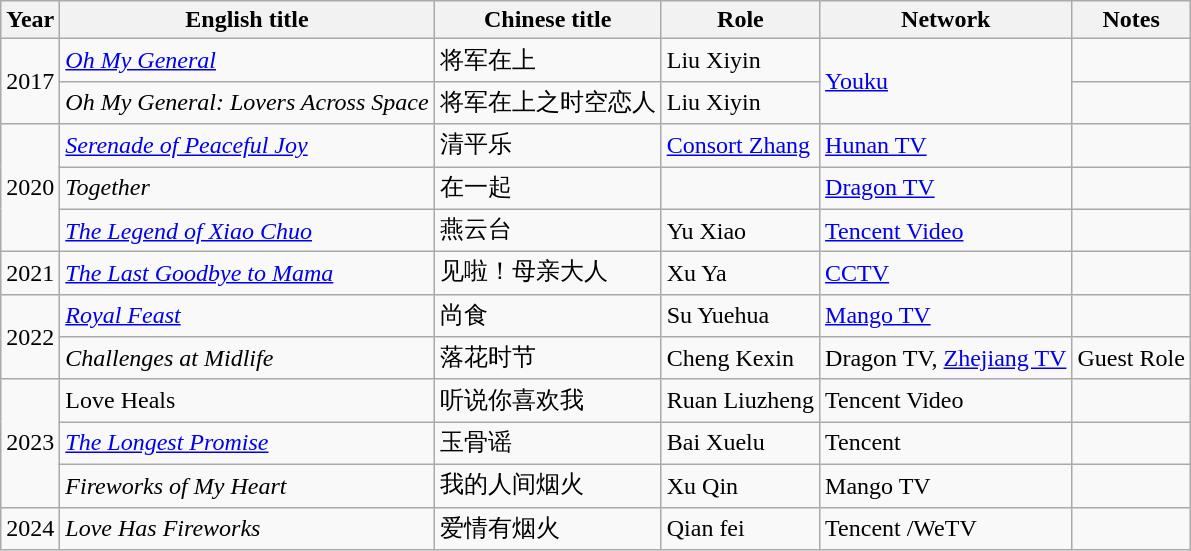<table class="wikitable">
<tr>
<th>Year</th>
<th>English title</th>
<th>Chinese title</th>
<th>Role</th>
<th>Network</th>
<th>Notes</th>
</tr>
<tr>
<td rowspan=2>2017</td>
<td><em><a href='#'>Oh My General</a></em></td>
<td>将军在上</td>
<td>Liu Xiyin</td>
<td rowspan=2><a href='#'>Youku</a></td>
<td></td>
</tr>
<tr>
<td><em>Oh My General: Lovers Across Space </em></td>
<td>将军在上之时空恋人</td>
<td>Liu Xiyin</td>
<td></td>
</tr>
<tr>
<td rowspan="3">2020</td>
<td><em><a href='#'>Serenade of Peaceful Joy</a></em></td>
<td>清平乐</td>
<td><a href='#'>Consort Zhang</a></td>
<td><a href='#'>Hunan TV</a></td>
<td></td>
</tr>
<tr>
<td><em>Together</em></td>
<td>在一起</td>
<td></td>
<td><a href='#'>Dragon TV</a></td>
<td></td>
</tr>
<tr>
<td><em><a href='#'>The Legend of Xiao Chuo</a></em></td>
<td>燕云台</td>
<td>Yu Xiao</td>
<td><a href='#'>Tencent Video</a></td>
</tr>
<tr>
<td>2021</td>
<td><em><a href='#'>The Last Goodbye to Mama</a></em></td>
<td>见啦！母亲大人</td>
<td>Xu Ya</td>
<td><a href='#'>CCTV</a></td>
<td></td>
</tr>
<tr>
<td rowspan="2">2022</td>
<td><em><a href='#'>Royal Feast</a></em></td>
<td>尚食</td>
<td>Su Yuehua</td>
<td><a href='#'>Mango TV</a></td>
<td></td>
</tr>
<tr>
<td><em>Challenges at Midlife</em></td>
<td>落花时节</td>
<td>Cheng Kexin</td>
<td>Dragon TV, <a href='#'>Zhejiang TV</a></td>
<td>Guest Role</td>
</tr>
<tr>
<td rowspan="3">2023</td>
<td>Love Heals</td>
<td>听说你喜欢我</td>
<td>Ruan Liuzheng</td>
<td>Tencent Video</td>
<td></td>
</tr>
<tr>
<td><em><a href='#'>The Longest Promise</a></em></td>
<td>玉骨谣</td>
<td>Bai Xuelu</td>
<td>Tencent</td>
<td></td>
</tr>
<tr>
<td><em>Fireworks of My Heart</em></td>
<td>我的人间烟火</td>
<td>Xu Qin</td>
<td>Mango TV</td>
<td></td>
</tr>
<tr>
<td>2024</td>
<td><em>Love Has Fireworks</em></td>
<td>爱情有烟火</td>
<td>Qian fei</td>
<td>Tencent /WeTV</td>
<td></td>
</tr>
</table>
